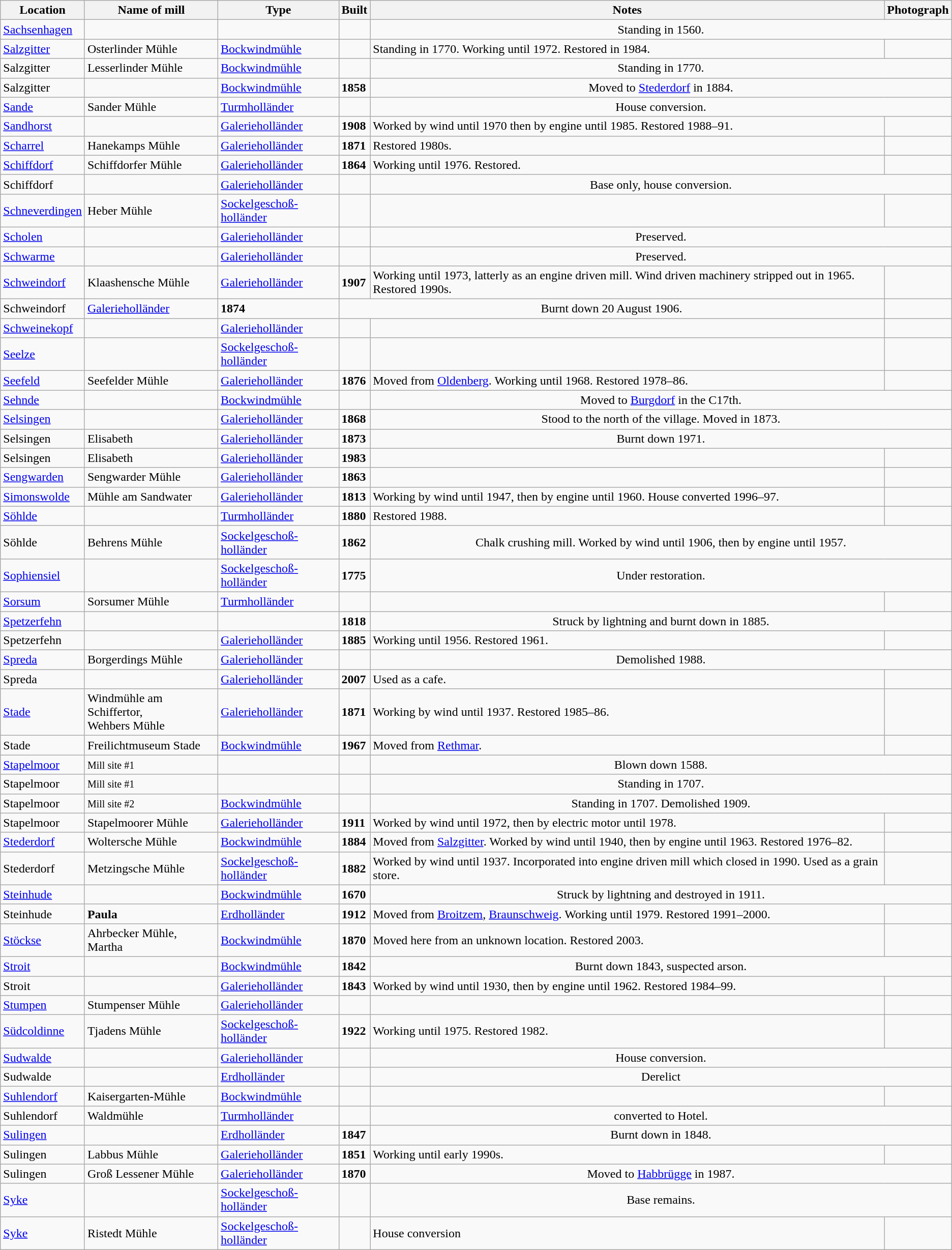<table class="wikitable sortable">
<tr>
<th>Location</th>
<th>Name of mill</th>
<th>Type</th>
<th>Built</th>
<th class="unsortable">Notes</th>
<th class="unsortable">Photograph</th>
</tr>
<tr>
<td><a href='#'>Sachsenhagen</a></td>
<td></td>
<td></td>
<td></td>
<td colspan="2" style="text-align:center;">Standing in 1560.</td>
</tr>
<tr>
<td><a href='#'>Salzgitter</a></td>
<td>Osterlinder Mühle</td>
<td><a href='#'>Bockwindmühle</a></td>
<td></td>
<td>Standing in 1770. Working until 1972. Restored in 1984.</td>
<td></td>
</tr>
<tr>
<td>Salzgitter</td>
<td>Lesserlinder Mühle</td>
<td><a href='#'>Bockwindmühle</a></td>
<td></td>
<td colspan="2" style="text-align:center;">Standing in 1770.</td>
</tr>
<tr>
<td>Salzgitter</td>
<td></td>
<td><a href='#'>Bockwindmühle</a></td>
<td><strong>1858</strong></td>
<td colspan="2" style="text-align:center;">Moved to <a href='#'>Stederdorf</a> in 1884.</td>
</tr>
<tr>
<td><a href='#'>Sande</a></td>
<td>Sander Mühle</td>
<td><a href='#'>Turmholländer</a></td>
<td></td>
<td colspan="2" style="text-align:center;">House conversion.</td>
</tr>
<tr>
<td><a href='#'>Sandhorst</a></td>
<td></td>
<td><a href='#'>Galerieholländer</a></td>
<td><strong>1908</strong></td>
<td>Worked by wind until 1970 then by engine until 1985. Restored 1988–91.</td>
<td></td>
</tr>
<tr>
<td><a href='#'>Scharrel</a></td>
<td>Hanekamps Mühle</td>
<td><a href='#'>Galerieholländer</a></td>
<td><strong>1871</strong></td>
<td>Restored 1980s.</td>
<td></td>
</tr>
<tr>
<td><a href='#'>Schiffdorf</a></td>
<td>Schiffdorfer Mühle</td>
<td><a href='#'>Galerieholländer</a></td>
<td><strong>1864</strong></td>
<td>Working until 1976. Restored.</td>
<td></td>
</tr>
<tr>
<td>Schiffdorf</td>
<td></td>
<td><a href='#'>Galerieholländer</a></td>
<td></td>
<td colspan="2" style="text-align:center;">Base only, house conversion.</td>
</tr>
<tr>
<td><a href='#'>Schneverdingen</a></td>
<td>Heber Mühle</td>
<td><a href='#'>Sockelgeschoß­holländer</a></td>
<td></td>
<td></td>
<td></td>
</tr>
<tr>
<td><a href='#'>Scholen</a></td>
<td></td>
<td><a href='#'>Galerieholländer</a></td>
<td></td>
<td colspan="2" style="text-align:center;">Preserved.</td>
</tr>
<tr>
<td><a href='#'>Schwarme</a></td>
<td></td>
<td><a href='#'>Galerieholländer</a></td>
<td></td>
<td colspan="2" style="text-align:center;">Preserved.</td>
</tr>
<tr>
<td><a href='#'>Schweindorf</a></td>
<td>Klaashensche Mühle</td>
<td><a href='#'>Galerieholländer</a></td>
<td><strong>1907</strong></td>
<td>Working until 1973, latterly as an engine driven mill. Wind driven machinery stripped out in 1965. Restored 1990s.</td>
<td></td>
</tr>
<tr>
<td>Schweindorf</td>
<td><a href='#'>Galerieholländer</a></td>
<td><strong>1874</strong></td>
<td colspan="2" style="text-align:center;">Burnt down 20 August 1906.</td>
</tr>
<tr>
<td><a href='#'>Schweinekopf</a></td>
<td></td>
<td><a href='#'>Galerieholländer</a></td>
<td></td>
<td></td>
<td></td>
</tr>
<tr>
<td><a href='#'>Seelze</a></td>
<td></td>
<td><a href='#'>Sockelgeschoß­holländer</a></td>
<td></td>
<td></td>
<td></td>
</tr>
<tr>
<td><a href='#'>Seefeld</a></td>
<td>Seefelder Mühle</td>
<td><a href='#'>Galerieholländer</a></td>
<td><strong>1876</strong></td>
<td>Moved from <a href='#'>Oldenberg</a>. Working until 1968. Restored 1978–86.</td>
<td></td>
</tr>
<tr>
<td><a href='#'>Sehnde</a></td>
<td></td>
<td><a href='#'>Bockwindmühle</a></td>
<td></td>
<td colspan="2" style="text-align:center;">Moved to <a href='#'>Burgdorf</a> in the C17th.</td>
</tr>
<tr>
<td><a href='#'>Selsingen</a></td>
<td></td>
<td><a href='#'>Galerieholländer</a></td>
<td><strong>1868</strong></td>
<td colspan="2" style="text-align:center;">Stood to the north of the village. Moved in 1873.</td>
</tr>
<tr>
<td>Selsingen</td>
<td>Elisabeth</td>
<td><a href='#'>Galerieholländer</a></td>
<td><strong>1873</strong></td>
<td colspan="2" style="text-align:center;">Burnt down 1971.</td>
</tr>
<tr>
<td>Selsingen</td>
<td>Elisabeth</td>
<td><a href='#'>Galerieholländer</a></td>
<td><strong>1983</strong></td>
<td></td>
<td></td>
</tr>
<tr>
<td><a href='#'>Sengwarden</a></td>
<td>Sengwarder Mühle</td>
<td><a href='#'>Galerieholländer</a></td>
<td><strong>1863</strong></td>
<td></td>
<td></td>
</tr>
<tr>
<td><a href='#'>Simonswolde</a></td>
<td>Mühle am Sandwater</td>
<td><a href='#'>Galerieholländer</a></td>
<td><strong>1813</strong></td>
<td>Working by wind until 1947, then by engine until 1960. House converted 1996–97.</td>
<td></td>
</tr>
<tr>
<td><a href='#'>Söhlde</a></td>
<td></td>
<td><a href='#'>Turmholländer</a></td>
<td><strong>1880</strong></td>
<td>Restored 1988.</td>
<td></td>
</tr>
<tr>
<td>Söhlde</td>
<td>Behrens Mühle</td>
<td><a href='#'>Sockelgeschoß­holländer</a></td>
<td><strong>1862</strong></td>
<td colspan="2" style="text-align:center;">Chalk crushing mill. Worked by wind until 1906, then by engine until 1957.</td>
</tr>
<tr>
<td><a href='#'>Sophiensiel</a></td>
<td></td>
<td><a href='#'>Sockelgeschoß­holländer</a></td>
<td><strong>1775</strong></td>
<td colspan="2" style="text-align:center;">Under restoration.</td>
</tr>
<tr>
<td><a href='#'>Sorsum</a></td>
<td>Sorsumer Mühle</td>
<td><a href='#'>Turmholländer</a></td>
<td></td>
<td></td>
<td></td>
</tr>
<tr>
<td><a href='#'>Spetzerfehn</a></td>
<td></td>
<td></td>
<td><strong>1818</strong></td>
<td colspan="2" style="text-align:center;">Struck by lightning and burnt down in 1885.</td>
</tr>
<tr>
<td>Spetzerfehn</td>
<td></td>
<td><a href='#'>Galerieholländer</a></td>
<td><strong>1885</strong></td>
<td>Working until 1956. Restored 1961.</td>
<td></td>
</tr>
<tr>
<td><a href='#'>Spreda</a></td>
<td>Borgerdings Mühle</td>
<td><a href='#'>Galerieholländer</a></td>
<td></td>
<td colspan="2" style="text-align:center;">Demolished 1988.</td>
</tr>
<tr>
<td>Spreda</td>
<td></td>
<td><a href='#'>Galerieholländer</a></td>
<td><strong>2007</strong></td>
<td>Used as a cafe.</td>
<td></td>
</tr>
<tr>
<td><a href='#'>Stade</a></td>
<td>Windmühle am Schiffertor,<br>Wehbers Mühle</td>
<td><a href='#'>Galerieholländer</a></td>
<td><strong>1871</strong></td>
<td>Working by wind until 1937. Restored 1985–86.</td>
<td></td>
</tr>
<tr>
<td>Stade</td>
<td>Freilichtmuseum Stade</td>
<td><a href='#'>Bockwindmühle</a></td>
<td><strong>1967</strong></td>
<td>Moved from <a href='#'>Rethmar</a>.</td>
<td></td>
</tr>
<tr>
<td><a href='#'>Stapelmoor</a></td>
<td><small>Mill site #1</small></td>
<td></td>
<td></td>
<td colspan="2" style="text-align:center;">Blown down 1588.</td>
</tr>
<tr>
<td>Stapelmoor</td>
<td><small>Mill site #1</small></td>
<td></td>
<td></td>
<td colspan="2" style="text-align:center;">Standing in 1707.</td>
</tr>
<tr>
<td>Stapelmoor</td>
<td><small>Mill site #2</small></td>
<td><a href='#'>Bockwindmühle</a></td>
<td></td>
<td colspan="2" style="text-align:center;">Standing in 1707. Demolished 1909.</td>
</tr>
<tr>
<td>Stapelmoor</td>
<td>Stapelmoorer Mühle</td>
<td><a href='#'>Galerieholländer</a></td>
<td><strong>1911</strong></td>
<td>Worked by wind until 1972, then by electric motor until 1978.</td>
<td></td>
</tr>
<tr>
<td><a href='#'>Stederdorf</a></td>
<td>Woltersche Mühle</td>
<td><a href='#'>Bockwindmühle</a></td>
<td><strong>1884</strong></td>
<td>Moved from <a href='#'>Salzgitter</a>. Worked by wind until 1940, then by engine until 1963. Restored 1976–82.</td>
<td></td>
</tr>
<tr>
<td>Stederdorf</td>
<td>Metzingsche Mühle</td>
<td><a href='#'>Sockelgeschoß­holländer</a></td>
<td><strong>1882</strong></td>
<td>Worked by wind until 1937. Incorporated into engine driven mill which closed in 1990. Used as a grain store.</td>
<td></td>
</tr>
<tr>
<td><a href='#'>Steinhude</a></td>
<td></td>
<td><a href='#'>Bockwindmühle</a></td>
<td><strong>1670</strong></td>
<td colspan="2" style="text-align:center;">Struck by lightning and destroyed in 1911.</td>
</tr>
<tr>
<td>Steinhude</td>
<td><strong>Paula</strong></td>
<td><a href='#'>Erdholländer</a></td>
<td><strong>1912</strong></td>
<td>Moved from <a href='#'>Broitzem</a>, <a href='#'>Braunschweig</a>. Working until 1979. Restored 1991–2000.</td>
<td></td>
</tr>
<tr>
<td><a href='#'>Stöckse</a></td>
<td>Ahrbecker Mühle,<br>Martha</td>
<td><a href='#'>Bockwindmühle</a></td>
<td><strong>1870</strong></td>
<td>Moved here from an unknown location. Restored 2003.</td>
<td></td>
</tr>
<tr>
<td><a href='#'>Stroit</a></td>
<td></td>
<td><a href='#'>Bockwindmühle</a></td>
<td><strong>1842</strong></td>
<td colspan="2" style="text-align:center;">Burnt down 1843, suspected arson.</td>
</tr>
<tr>
<td>Stroit</td>
<td></td>
<td><a href='#'>Galerieholländer</a></td>
<td><strong>1843</strong></td>
<td>Worked by wind until 1930, then by engine until 1962. Restored 1984–99.</td>
<td></td>
</tr>
<tr>
<td><a href='#'>Stumpen</a></td>
<td>Stumpenser Mühle</td>
<td><a href='#'>Galerieholländer</a></td>
<td></td>
<td></td>
<td></td>
</tr>
<tr>
<td><a href='#'>Südcoldinne</a></td>
<td>Tjadens Mühle</td>
<td><a href='#'>Sockelgeschoß­holländer</a></td>
<td><strong>1922</strong></td>
<td>Working until 1975. Restored 1982.</td>
<td></td>
</tr>
<tr>
<td><a href='#'>Sudwalde</a></td>
<td></td>
<td><a href='#'>Galerieholländer</a></td>
<td></td>
<td colspan="2" style="text-align:center;">House conversion.</td>
</tr>
<tr>
<td>Sudwalde</td>
<td></td>
<td><a href='#'>Erdholländer</a></td>
<td></td>
<td colspan="2" style="text-align:center;">Derelict</td>
</tr>
<tr>
<td><a href='#'>Suhlendorf</a></td>
<td>Kaisergarten-Mühle</td>
<td><a href='#'>Bockwindmühle</a></td>
<td></td>
<td></td>
<td></td>
</tr>
<tr>
<td>Suhlendorf</td>
<td>Waldmühle</td>
<td><a href='#'>Turmholländer</a></td>
<td></td>
<td colspan="2" style="text-align:center;">converted to Hotel.</td>
</tr>
<tr>
<td><a href='#'>Sulingen</a></td>
<td></td>
<td><a href='#'>Erdholländer</a></td>
<td><strong>1847</strong> </td>
<td colspan="2" style="text-align:center;">Burnt down in 1848.</td>
</tr>
<tr>
<td>Sulingen</td>
<td>Labbus Mühle</td>
<td><a href='#'>Galerieholländer</a></td>
<td><strong>1851</strong></td>
<td>Working until early 1990s.</td>
<td></td>
</tr>
<tr>
<td>Sulingen</td>
<td>Groß Lessener Mühle</td>
<td><a href='#'>Galerieholländer</a></td>
<td><strong>1870</strong></td>
<td colspan="2" style="text-align:center;">Moved to <a href='#'>Habbrügge</a> in 1987.</td>
</tr>
<tr>
<td><a href='#'>Syke</a></td>
<td></td>
<td><a href='#'>Sockelgeschoß­holländer</a></td>
<td></td>
<td colspan="2" style="text-align:center;">Base remains.</td>
</tr>
<tr>
<td><a href='#'>Syke</a></td>
<td>Ristedt Mühle</td>
<td><a href='#'>Sockelgeschoß­holländer</a></td>
<td></td>
<td>House conversion</td>
<td></td>
</tr>
</table>
